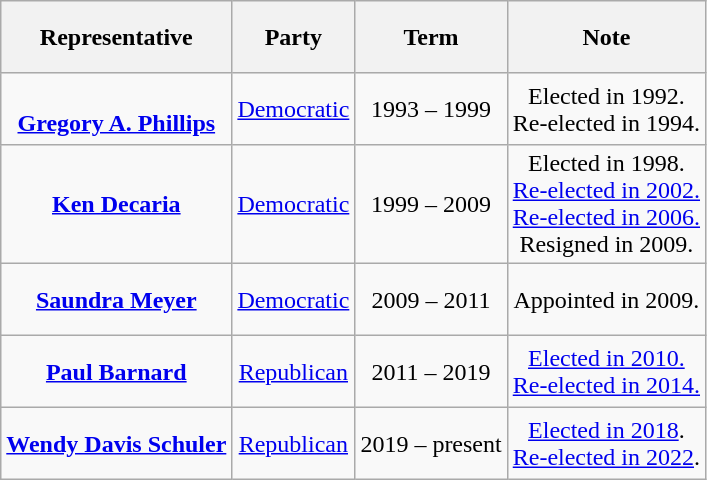<table class=wikitable style="text-align:center">
<tr style="height:3em">
<th>Representative</th>
<th>Party</th>
<th>Term</th>
<th>Note</th>
</tr>
<tr style="height:3em">
<td><br>  <strong><a href='#'>Gregory A. Phillips</a></strong></td>
<td><a href='#'>Democratic</a></td>
<td>1993 – 1999</td>
<td>Elected in 1992.<br>Re-elected in 1994.</td>
</tr>
<tr style="height:3em">
<td><strong><a href='#'>Ken Decaria</a></strong></td>
<td><a href='#'>Democratic</a></td>
<td>1999 – 2009</td>
<td>Elected in 1998.<br><a href='#'>Re-elected in 2002.</a><br><a href='#'>Re-elected in 2006.</a><br>Resigned in 2009.</td>
</tr>
<tr style="height:3em">
<td><strong><a href='#'>Saundra Meyer</a></strong></td>
<td><a href='#'>Democratic</a></td>
<td>2009 – 2011</td>
<td>Appointed in 2009.</td>
</tr>
<tr style="height:3em">
<td><strong><a href='#'>Paul Barnard</a></strong></td>
<td><a href='#'>Republican</a></td>
<td>2011 – 2019</td>
<td><a href='#'>Elected in 2010.</a><br><a href='#'>Re-elected in 2014.</a></td>
</tr>
<tr style="height:3em">
<td><strong><a href='#'>Wendy Davis Schuler</a></strong></td>
<td><a href='#'>Republican</a></td>
<td>2019 – present</td>
<td><a href='#'>Elected in 2018</a>.<br><a href='#'>Re-elected in 2022</a>.</td>
</tr>
</table>
